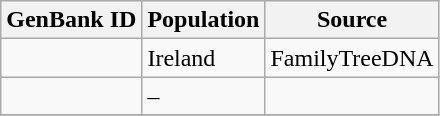<table class="wikitable sortable">
<tr>
<th scope="col">GenBank ID</th>
<th scope="col">Population</th>
<th scope="col">Source</th>
</tr>
<tr>
<td></td>
<td>Ireland</td>
<td>FamilyTreeDNA</td>
</tr>
<tr>
<td></td>
<td>–</td>
<td></td>
</tr>
<tr>
</tr>
</table>
